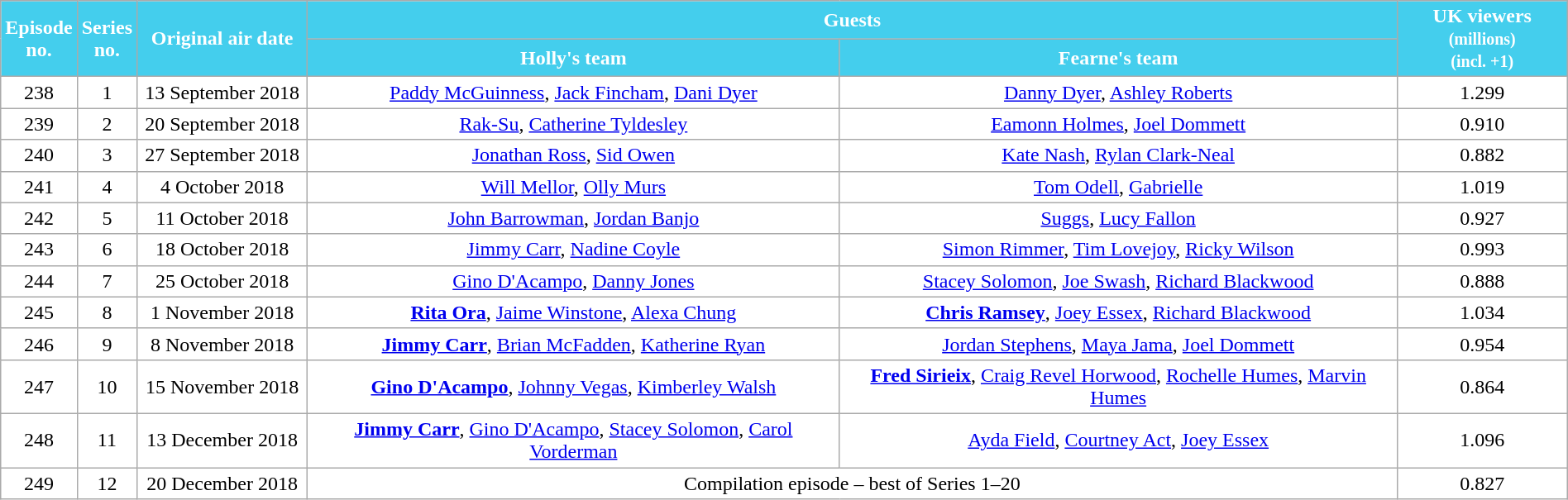<table class="wikitable" style="width:100%; background:#fff; text-align:center;">
<tr style="color:White" #008000;>
<th rowspan="2" style="background:#44ceed; width:20px;">Episode<br>no.</th>
<th rowspan="2" style="background:#44ceed; width:20px;">Series<br>no.</th>
<th rowspan="2" style="background:#44ceed; width:130px;">Original air date</th>
<th colspan="2" style="background:#44ceed;">Guests</th>
<th rowspan="2" style="background:#44ceed; width:130px;">UK viewers <small>(millions)</small><br><small>(incl. +1)</small></th>
</tr>
<tr style="color:White">
<th style="background:#44ceed;">Holly's team</th>
<th style="background:#44ceed;">Fearne's team</th>
</tr>
<tr>
<td>238</td>
<td>1</td>
<td>13 September 2018</td>
<td><a href='#'>Paddy McGuinness</a>, <a href='#'>Jack Fincham</a>, <a href='#'>Dani Dyer</a></td>
<td><a href='#'>Danny Dyer</a>, <a href='#'>Ashley Roberts</a></td>
<td>1.299</td>
</tr>
<tr>
<td>239</td>
<td>2</td>
<td>20 September 2018</td>
<td><a href='#'>Rak-Su</a>, <a href='#'>Catherine Tyldesley</a></td>
<td><a href='#'>Eamonn Holmes</a>, <a href='#'>Joel Dommett</a></td>
<td>0.910</td>
</tr>
<tr>
<td>240</td>
<td>3</td>
<td>27 September 2018</td>
<td><a href='#'>Jonathan Ross</a>, <a href='#'>Sid Owen</a></td>
<td><a href='#'>Kate Nash</a>, <a href='#'>Rylan Clark-Neal</a></td>
<td>0.882</td>
</tr>
<tr>
<td>241</td>
<td>4</td>
<td>4 October 2018</td>
<td><a href='#'>Will Mellor</a>, <a href='#'>Olly Murs</a></td>
<td><a href='#'>Tom Odell</a>, <a href='#'>Gabrielle</a></td>
<td>1.019</td>
</tr>
<tr>
<td>242</td>
<td>5</td>
<td>11 October 2018</td>
<td><a href='#'>John Barrowman</a>, <a href='#'>Jordan Banjo</a></td>
<td><a href='#'>Suggs</a>, <a href='#'>Lucy Fallon</a></td>
<td>0.927</td>
</tr>
<tr>
<td>243</td>
<td>6</td>
<td>18 October 2018</td>
<td><a href='#'>Jimmy Carr</a>, <a href='#'>Nadine Coyle</a></td>
<td><a href='#'>Simon Rimmer</a>, <a href='#'>Tim Lovejoy</a>, <a href='#'>Ricky Wilson</a></td>
<td>0.993</td>
</tr>
<tr>
<td>244</td>
<td>7</td>
<td>25 October 2018</td>
<td><a href='#'>Gino D'Acampo</a>, <a href='#'>Danny Jones</a></td>
<td><a href='#'>Stacey Solomon</a>, <a href='#'>Joe Swash</a>, <a href='#'>Richard Blackwood</a></td>
<td>0.888</td>
</tr>
<tr>
<td>245</td>
<td>8</td>
<td>1 November 2018</td>
<td><strong><a href='#'>Rita Ora</a></strong>, <a href='#'>Jaime Winstone</a>, <a href='#'>Alexa Chung</a></td>
<td><strong><a href='#'>Chris Ramsey</a></strong>, <a href='#'>Joey Essex</a>, <a href='#'>Richard Blackwood</a></td>
<td>1.034</td>
</tr>
<tr>
<td>246</td>
<td>9</td>
<td>8 November 2018</td>
<td><strong><a href='#'>Jimmy Carr</a></strong>, <a href='#'>Brian McFadden</a>, <a href='#'>Katherine Ryan</a></td>
<td><a href='#'>Jordan Stephens</a>, <a href='#'>Maya Jama</a>, <a href='#'>Joel Dommett</a></td>
<td>0.954</td>
</tr>
<tr>
<td>247</td>
<td>10</td>
<td>15 November 2018</td>
<td><strong><a href='#'>Gino D'Acampo</a></strong>, <a href='#'>Johnny Vegas</a>, <a href='#'>Kimberley Walsh</a></td>
<td><strong><a href='#'>Fred Sirieix</a></strong>, <a href='#'>Craig Revel Horwood</a>, <a href='#'>Rochelle Humes</a>, <a href='#'>Marvin Humes</a></td>
<td>0.864</td>
</tr>
<tr>
<td>248</td>
<td>11</td>
<td>13 December 2018</td>
<td><strong><a href='#'>Jimmy Carr</a></strong>, <a href='#'>Gino D'Acampo</a>, <a href='#'>Stacey Solomon</a>, <a href='#'>Carol Vorderman</a></td>
<td><a href='#'>Ayda Field</a>, <a href='#'>Courtney Act</a>, <a href='#'>Joey Essex</a></td>
<td>1.096</td>
</tr>
<tr>
<td>249</td>
<td>12</td>
<td>20 December 2018</td>
<td colspan="2">Compilation episode – best of Series 1–20</td>
<td>0.827</td>
</tr>
</table>
